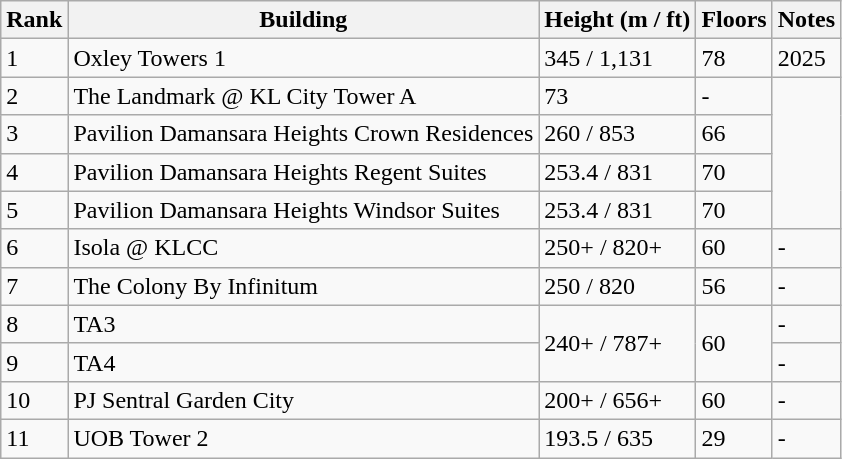<table class="wikitable sortable">
<tr>
<th>Rank</th>
<th>Building</th>
<th>Height (m / ft)</th>
<th>Floors</th>
<th>Notes</th>
</tr>
<tr>
<td>1</td>
<td>Oxley Towers 1</td>
<td>345 / 1,131</td>
<td>78</td>
<td>2025</td>
</tr>
<tr>
<td>2</td>
<td>The Landmark @ KL City Tower A</td>
<td>73</td>
<td>-</td>
</tr>
<tr>
<td>3</td>
<td>Pavilion Damansara Heights Crown Residences</td>
<td>260 / 853</td>
<td>66</td>
</tr>
<tr>
<td>4</td>
<td>Pavilion Damansara Heights Regent Suites</td>
<td>253.4 / 831</td>
<td>70</td>
</tr>
<tr>
<td>5</td>
<td>Pavilion Damansara Heights Windsor Suites</td>
<td>253.4 / 831</td>
<td>70</td>
</tr>
<tr>
<td>6</td>
<td>Isola @ KLCC</td>
<td>250+ / 820+</td>
<td>60</td>
<td>-</td>
</tr>
<tr>
<td>7</td>
<td>The Colony By Infinitum</td>
<td>250 / 820</td>
<td>56</td>
<td>-</td>
</tr>
<tr>
<td>8</td>
<td>TA3</td>
<td rowspan="2">240+ / 787+</td>
<td rowspan="2">60</td>
<td>-</td>
</tr>
<tr>
<td>9</td>
<td>TA4</td>
<td>-</td>
</tr>
<tr>
<td>10</td>
<td>PJ Sentral Garden City</td>
<td>200+ / 656+</td>
<td>60</td>
<td>-</td>
</tr>
<tr>
<td>11</td>
<td>UOB Tower 2</td>
<td>193.5 / 635</td>
<td>29</td>
<td>-</td>
</tr>
</table>
